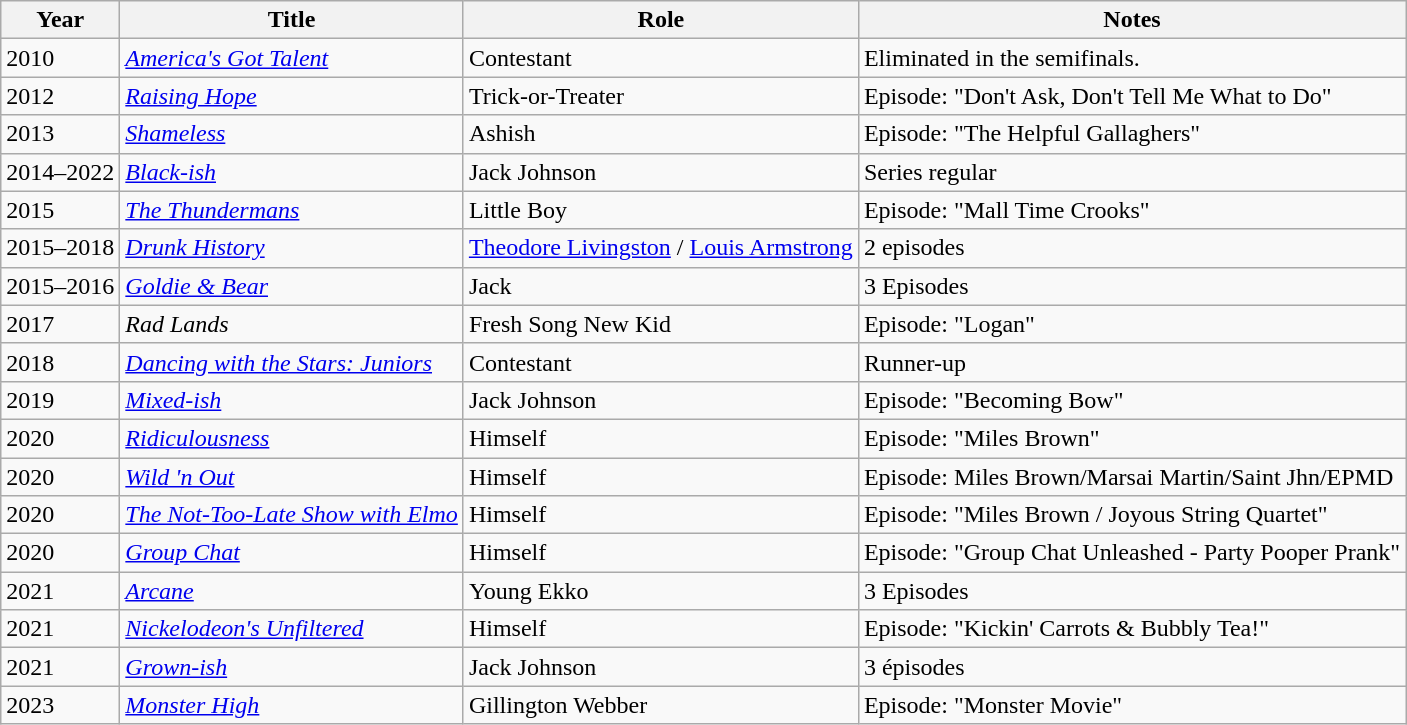<table class="wikitable sortable">
<tr>
<th>Year</th>
<th>Title</th>
<th>Role</th>
<th>Notes</th>
</tr>
<tr>
<td>2010</td>
<td><em><a href='#'>America's Got Talent</a></em></td>
<td>Contestant</td>
<td>Eliminated in the semifinals.</td>
</tr>
<tr>
<td>2012</td>
<td><em><a href='#'>Raising Hope</a></em></td>
<td>Trick-or-Treater</td>
<td>Episode: "Don't Ask, Don't Tell Me What to Do"</td>
</tr>
<tr>
<td>2013</td>
<td><em><a href='#'>Shameless</a></em></td>
<td>Ashish</td>
<td>Episode: "The Helpful Gallaghers"</td>
</tr>
<tr>
<td>2014–2022</td>
<td><em><a href='#'>Black-ish</a></em></td>
<td>Jack Johnson</td>
<td>Series regular</td>
</tr>
<tr>
<td>2015</td>
<td><em><a href='#'>The Thundermans</a></em></td>
<td>Little Boy</td>
<td>Episode: "Mall Time Crooks"</td>
</tr>
<tr>
<td>2015–2018</td>
<td><em><a href='#'>Drunk History</a></em></td>
<td><a href='#'>Theodore Livingston</a> / <a href='#'>Louis Armstrong</a></td>
<td>2 episodes</td>
</tr>
<tr>
<td>2015–2016</td>
<td><em><a href='#'>Goldie & Bear</a></em></td>
<td>Jack </td>
<td>3 Episodes</td>
</tr>
<tr>
<td>2017</td>
<td><em>Rad Lands</em></td>
<td>Fresh Song New Kid</td>
<td>Episode: "Logan"</td>
</tr>
<tr>
<td>2018</td>
<td><em><a href='#'>Dancing with the Stars: Juniors</a></em></td>
<td>Contestant</td>
<td>Runner-up</td>
</tr>
<tr>
<td>2019</td>
<td><em><a href='#'>Mixed-ish</a></em></td>
<td>Jack Johnson</td>
<td>Episode: "Becoming Bow"</td>
</tr>
<tr>
<td>2020</td>
<td><em><a href='#'>Ridiculousness</a></em></td>
<td>Himself</td>
<td>Episode: "Miles Brown"</td>
</tr>
<tr>
<td>2020</td>
<td><em><a href='#'>Wild 'n Out</a></em></td>
<td>Himself</td>
<td>Episode: Miles Brown/Marsai Martin/Saint Jhn/EPMD</td>
</tr>
<tr>
<td>2020</td>
<td><em><a href='#'>The Not-Too-Late Show with Elmo</a></em></td>
<td>Himself</td>
<td>Episode: "Miles Brown / Joyous String Quartet"</td>
</tr>
<tr>
<td>2020</td>
<td><em><a href='#'>Group Chat</a></em></td>
<td>Himself</td>
<td>Episode: "Group Chat Unleashed - Party Pooper Prank"</td>
</tr>
<tr>
<td>2021</td>
<td><em><a href='#'>Arcane</a></em></td>
<td>Young Ekko</td>
<td>3 Episodes</td>
</tr>
<tr>
<td>2021</td>
<td><em><a href='#'>Nickelodeon's Unfiltered</a></em></td>
<td>Himself</td>
<td>Episode: "Kickin' Carrots & Bubbly Tea!"</td>
</tr>
<tr>
<td>2021</td>
<td><em><a href='#'>Grown-ish</a></em></td>
<td>Jack Johnson</td>
<td>3 épisodes</td>
</tr>
<tr>
<td>2023</td>
<td><em><a href='#'>Monster High</a></em></td>
<td>Gillington Webber</td>
<td>Episode: "Monster Movie"</td>
</tr>
</table>
